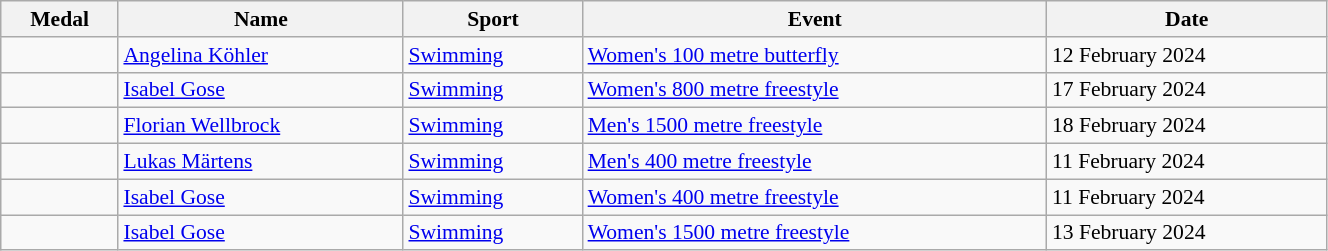<table class="wikitable sortable" style="font-size:90%; width:70%;">
<tr>
<th>Medal</th>
<th>Name</th>
<th>Sport</th>
<th>Event</th>
<th>Date</th>
</tr>
<tr>
<td></td>
<td><a href='#'>Angelina Köhler</a></td>
<td><a href='#'>Swimming</a></td>
<td><a href='#'>Women's 100 metre butterfly</a></td>
<td>12 February 2024</td>
</tr>
<tr>
<td></td>
<td><a href='#'>Isabel Gose</a></td>
<td><a href='#'>Swimming</a></td>
<td><a href='#'>Women's 800 metre freestyle</a></td>
<td>17 February 2024</td>
</tr>
<tr>
<td></td>
<td><a href='#'>Florian Wellbrock</a></td>
<td><a href='#'>Swimming</a></td>
<td><a href='#'>Men's 1500 metre freestyle</a></td>
<td>18 February 2024</td>
</tr>
<tr>
<td></td>
<td><a href='#'>Lukas Märtens</a></td>
<td><a href='#'>Swimming</a></td>
<td><a href='#'>Men's 400 metre freestyle</a></td>
<td>11 February 2024</td>
</tr>
<tr>
<td></td>
<td><a href='#'>Isabel Gose</a></td>
<td><a href='#'>Swimming</a></td>
<td><a href='#'>Women's 400 metre freestyle</a></td>
<td>11 February 2024</td>
</tr>
<tr>
<td></td>
<td><a href='#'>Isabel Gose</a></td>
<td><a href='#'>Swimming</a></td>
<td><a href='#'>Women's 1500 metre freestyle</a></td>
<td>13 February 2024</td>
</tr>
</table>
